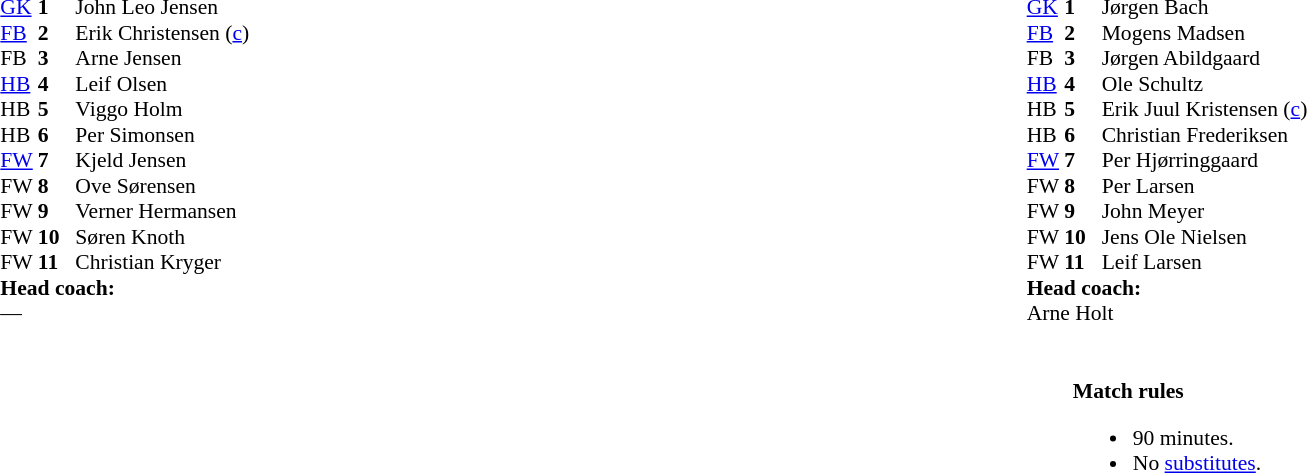<table style="width:100%">
<tr>
<td valign="top" align="center" width="40%"><br><table style="font-size:90%" cellspacing="0" cellpadding="0">
<tr>
<th width="25"></th>
<th width="25"></th>
</tr>
<tr>
<td><a href='#'>GK</a></td>
<td><strong>1</strong></td>
<td> John Leo Jensen</td>
</tr>
<tr>
<td><a href='#'>FB</a></td>
<td><strong>2</strong></td>
<td> Erik Christensen (<a href='#'>c</a>)</td>
</tr>
<tr>
<td>FB</td>
<td><strong>3</strong></td>
<td> Arne Jensen</td>
</tr>
<tr>
<td><a href='#'>HB</a></td>
<td><strong>4</strong></td>
<td> Leif Olsen</td>
</tr>
<tr>
<td>HB</td>
<td><strong>5</strong></td>
<td> Viggo Holm</td>
</tr>
<tr>
<td>HB</td>
<td><strong>6</strong></td>
<td> Per Simonsen</td>
</tr>
<tr>
<td><a href='#'>FW</a></td>
<td><strong>7</strong></td>
<td> Kjeld Jensen</td>
</tr>
<tr>
<td>FW</td>
<td><strong>8</strong></td>
<td> Ove Sørensen</td>
</tr>
<tr>
<td>FW</td>
<td><strong>9</strong></td>
<td> Verner Hermansen</td>
</tr>
<tr>
<td>FW</td>
<td><strong>10</strong></td>
<td> Søren Knoth</td>
</tr>
<tr>
<td>FW</td>
<td><strong>11</strong></td>
<td> Christian Kryger</td>
</tr>
<tr>
<td colspan="4"><strong>Head coach:</strong></td>
</tr>
<tr>
<td colspan="4">—</td>
</tr>
</table>
</td>
<td style="vertical-align:top"></td>
<td style="vertical-align:top;width:50%"><br><table cellspacing="0" cellpadding="0" style="font-size:90%;margin:auto">
<tr>
<th width="25"></th>
<th width="25"></th>
</tr>
<tr>
<td><a href='#'>GK</a></td>
<td><strong>1</strong></td>
<td> Jørgen Bach</td>
</tr>
<tr>
<td><a href='#'>FB</a></td>
<td><strong>2</strong></td>
<td> Mogens Madsen</td>
</tr>
<tr>
<td>FB</td>
<td><strong>3</strong></td>
<td> Jørgen Abildgaard</td>
</tr>
<tr>
<td><a href='#'>HB</a></td>
<td><strong>4</strong></td>
<td> Ole Schultz</td>
</tr>
<tr>
<td>HB</td>
<td><strong>5</strong></td>
<td> Erik Juul Kristensen (<a href='#'>c</a>)</td>
</tr>
<tr>
<td>HB</td>
<td><strong>6</strong></td>
<td> Christian Frederiksen</td>
</tr>
<tr>
<td><a href='#'>FW</a></td>
<td><strong>7</strong></td>
<td> Per Hjørringgaard</td>
</tr>
<tr>
<td>FW</td>
<td><strong>8</strong></td>
<td> Per Larsen</td>
</tr>
<tr>
<td>FW</td>
<td><strong>9</strong></td>
<td> John Meyer</td>
</tr>
<tr>
<td>FW</td>
<td><strong>10</strong></td>
<td> Jens Ole Nielsen</td>
</tr>
<tr>
<td>FW</td>
<td><strong>11</strong></td>
<td> Leif Larsen</td>
</tr>
<tr>
<td colspan="4"><strong>Head coach:</strong></td>
</tr>
<tr>
<td colspan="4"> Arne Holt</td>
</tr>
</table>
<br><table style="font-size:90%; margin:auto" cellspacing="0" cellpadding="0">
<tr>
<td><br><strong>Match rules</strong><ul><li>90 minutes.</li><li>No <a href='#'>substitutes</a>.</li></ul></td>
</tr>
</table>
</td>
</tr>
</table>
